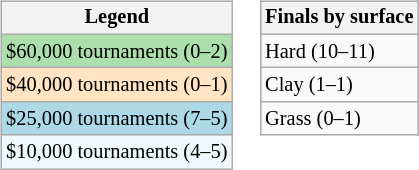<table>
<tr valign=top>
<td><br><table class=wikitable style="font-size:85%;">
<tr>
<th>Legend</th>
</tr>
<tr style="background:#addfad;">
<td>$60,000 tournaments (0–2)</td>
</tr>
<tr style="background:#ffe4c4;">
<td>$40,000 tournaments (0–1)</td>
</tr>
<tr style="background:lightblue;">
<td>$25,000 tournaments (7–5)</td>
</tr>
<tr style="background:#f0f8ff;">
<td>$10,000 tournaments (4–5)</td>
</tr>
</table>
</td>
<td><br><table class=wikitable style="font-size:85%;">
<tr>
<th>Finals by surface</th>
</tr>
<tr>
<td>Hard (10–11)</td>
</tr>
<tr>
<td>Clay (1–1)</td>
</tr>
<tr>
<td>Grass (0–1)</td>
</tr>
</table>
</td>
</tr>
</table>
